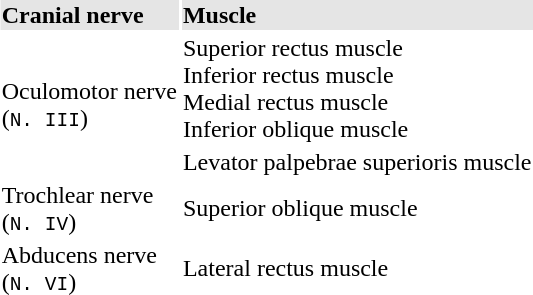<table style="float: right; margin-left:10px; border:1">
<tr style="background: #e5e5e5; text-align:left">
<th>Cranial nerve</th>
<th>Muscle</th>
</tr>
<tr>
<td rowspan="2">Oculomotor nerve <br>(<code>N. III</code>)</td>
<td>Superior rectus muscle<br>Inferior rectus muscle<br>Medial rectus muscle<br>Inferior oblique muscle</td>
</tr>
<tr>
<td>Levator palpebrae superioris muscle</td>
</tr>
<tr>
<td>Trochlear nerve <br>(<code>N. IV</code>)</td>
<td>Superior oblique muscle</td>
</tr>
<tr>
<td>Abducens nerve <br>(<code>N. VI</code>)</td>
<td>Lateral rectus muscle</td>
</tr>
</table>
